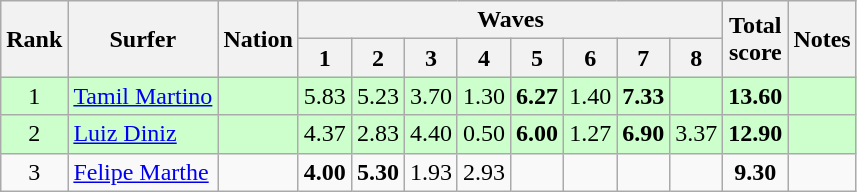<table class="wikitable sortable" style="text-align:center">
<tr>
<th rowspan=2>Rank</th>
<th rowspan=2>Surfer</th>
<th rowspan=2>Nation</th>
<th colspan=8>Waves</th>
<th rowspan=2>Total<br>score</th>
<th rowspan=2>Notes</th>
</tr>
<tr>
<th>1</th>
<th>2</th>
<th>3</th>
<th>4</th>
<th>5</th>
<th>6</th>
<th>7</th>
<th>8</th>
</tr>
<tr bgcolor=ccffcc>
<td>1</td>
<td align=left><a href='#'>Tamil Martino</a></td>
<td align=left></td>
<td>5.83</td>
<td>5.23</td>
<td>3.70</td>
<td>1.30</td>
<td><strong>6.27</strong></td>
<td>1.40</td>
<td><strong>7.33</strong></td>
<td></td>
<td><strong>13.60</strong></td>
<td></td>
</tr>
<tr bgcolor=ccffcc>
<td>2</td>
<td align=left><a href='#'>Luiz Diniz</a></td>
<td align=left></td>
<td>4.37</td>
<td>2.83</td>
<td>4.40</td>
<td>0.50</td>
<td><strong>6.00</strong></td>
<td>1.27</td>
<td><strong>6.90</strong></td>
<td>3.37</td>
<td><strong>12.90</strong></td>
<td></td>
</tr>
<tr>
<td>3</td>
<td align=left><a href='#'>Felipe Marthe</a></td>
<td align=left></td>
<td><strong>4.00</strong></td>
<td><strong>5.30</strong></td>
<td>1.93</td>
<td>2.93</td>
<td></td>
<td></td>
<td></td>
<td></td>
<td><strong>9.30</strong></td>
<td></td>
</tr>
</table>
